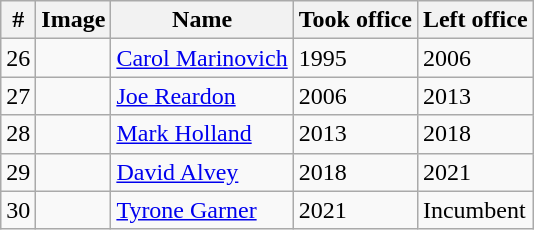<table class="wikitable mw-collapsible">
<tr>
<th>#</th>
<th>Image</th>
<th>Name</th>
<th>Took office</th>
<th>Left office</th>
</tr>
<tr>
<td>26</td>
<td></td>
<td><a href='#'>Carol Marinovich</a></td>
<td>1995</td>
<td>2006</td>
</tr>
<tr>
<td>27</td>
<td></td>
<td><a href='#'>Joe Reardon</a></td>
<td>2006</td>
<td>2013</td>
</tr>
<tr>
<td>28</td>
<td></td>
<td><a href='#'>Mark Holland</a></td>
<td>2013</td>
<td>2018</td>
</tr>
<tr>
<td>29</td>
<td></td>
<td><a href='#'>David Alvey</a></td>
<td>2018</td>
<td>2021</td>
</tr>
<tr>
<td>30</td>
<td></td>
<td><a href='#'>Tyrone Garner</a></td>
<td>2021</td>
<td>Incumbent</td>
</tr>
</table>
